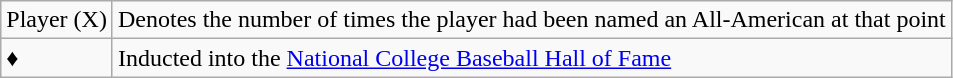<table class="wikitable">
<tr>
<td>Player (X)</td>
<td>Denotes the number of times the player had been named an All-American at that point</td>
</tr>
<tr>
<td>♦</td>
<td>Inducted into the <a href='#'>National College Baseball Hall of Fame</a></td>
</tr>
</table>
